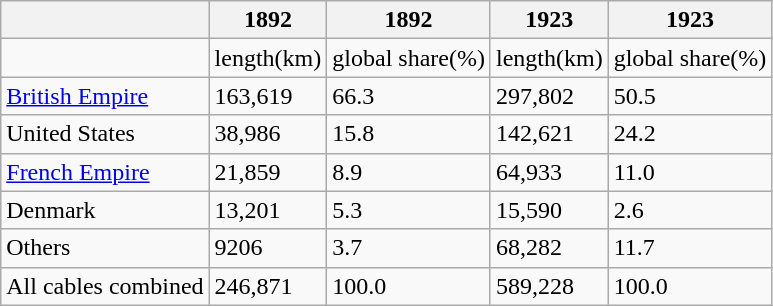<table class="wikitable sortable">
<tr>
<th></th>
<th>1892</th>
<th>1892</th>
<th>1923</th>
<th>1923</th>
</tr>
<tr>
<td></td>
<td>length(km)</td>
<td>global share(%)</td>
<td>length(km)</td>
<td>global share(%)</td>
</tr>
<tr>
<td><a href='#'>British Empire</a></td>
<td>163,619</td>
<td>66.3</td>
<td>297,802</td>
<td>50.5</td>
</tr>
<tr>
<td>United States</td>
<td>38,986</td>
<td>15.8</td>
<td>142,621</td>
<td>24.2</td>
</tr>
<tr>
<td><a href='#'>French Empire</a></td>
<td>21,859</td>
<td>8.9</td>
<td>64,933</td>
<td>11.0</td>
</tr>
<tr>
<td>Denmark</td>
<td>13,201</td>
<td>5.3</td>
<td>15,590</td>
<td>2.6</td>
</tr>
<tr>
<td>Others</td>
<td>9206</td>
<td>3.7</td>
<td>68,282</td>
<td>11.7</td>
</tr>
<tr>
<td>All cables combined</td>
<td>246,871</td>
<td>100.0</td>
<td>589,228</td>
<td>100.0</td>
</tr>
</table>
